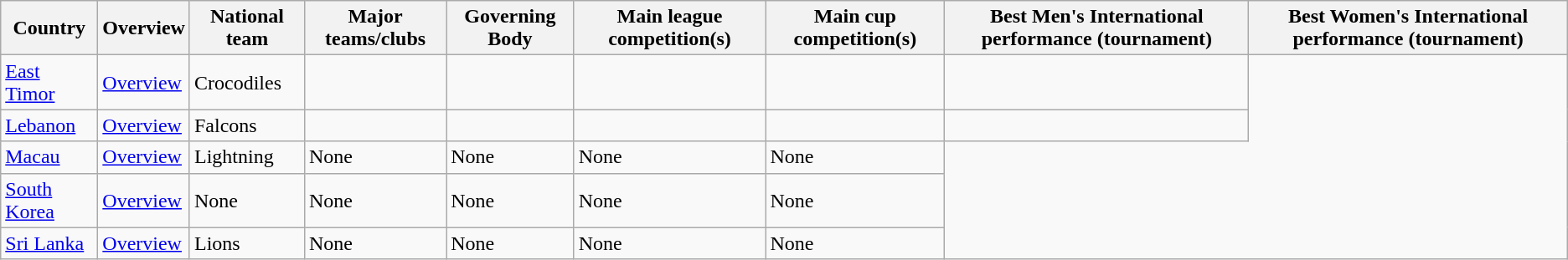<table class="wikitable">
<tr>
<th>Country</th>
<th>Overview</th>
<th>National team</th>
<th>Major teams/clubs</th>
<th>Governing Body</th>
<th>Main league competition(s)</th>
<th>Main cup competition(s)</th>
<th>Best Men's International performance (tournament)</th>
<th>Best Women's International performance (tournament)</th>
</tr>
<tr>
<td> <a href='#'>East Timor</a></td>
<td><a href='#'>Overview</a></td>
<td>Crocodiles</td>
<td></td>
<td></td>
<td></td>
<td></td>
<td></td>
</tr>
<tr>
<td> <a href='#'>Lebanon</a></td>
<td><a href='#'>Overview</a></td>
<td>Falcons</td>
<td></td>
<td></td>
<td></td>
<td></td>
<td></td>
</tr>
<tr>
<td> <a href='#'>Macau</a></td>
<td><a href='#'>Overview</a></td>
<td>Lightning</td>
<td>None</td>
<td>None</td>
<td>None</td>
<td>None</td>
</tr>
<tr>
<td> <a href='#'>South Korea</a></td>
<td><a href='#'>Overview</a></td>
<td>None</td>
<td>None</td>
<td>None</td>
<td>None</td>
<td>None</td>
</tr>
<tr>
<td> <a href='#'>Sri Lanka</a></td>
<td><a href='#'>Overview</a></td>
<td>Lions</td>
<td>None</td>
<td>None</td>
<td>None</td>
<td>None</td>
</tr>
</table>
